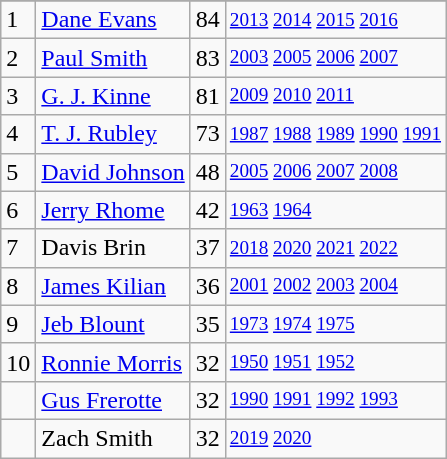<table class="wikitable">
<tr>
</tr>
<tr>
<td>1</td>
<td><a href='#'>Dane Evans</a></td>
<td>84</td>
<td style="font-size:80%;"><a href='#'>2013</a> <a href='#'>2014</a> <a href='#'>2015</a> <a href='#'>2016</a></td>
</tr>
<tr>
<td>2</td>
<td><a href='#'>Paul Smith</a></td>
<td>83</td>
<td style="font-size:80%;"><a href='#'>2003</a> <a href='#'>2005</a> <a href='#'>2006</a> <a href='#'>2007</a></td>
</tr>
<tr>
<td>3</td>
<td><a href='#'>G. J. Kinne</a></td>
<td>81</td>
<td style="font-size:80%;"><a href='#'>2009</a> <a href='#'>2010</a> <a href='#'>2011</a></td>
</tr>
<tr>
<td>4</td>
<td><a href='#'>T. J. Rubley</a></td>
<td>73</td>
<td style="font-size:80%;"><a href='#'>1987</a> <a href='#'>1988</a> <a href='#'>1989</a> <a href='#'>1990</a> <a href='#'>1991</a></td>
</tr>
<tr>
<td>5</td>
<td><a href='#'>David Johnson</a></td>
<td>48</td>
<td style="font-size:80%;"><a href='#'>2005</a> <a href='#'>2006</a> <a href='#'>2007</a> <a href='#'>2008</a></td>
</tr>
<tr>
<td>6</td>
<td><a href='#'>Jerry Rhome</a></td>
<td>42</td>
<td style="font-size:80%;"><a href='#'>1963</a> <a href='#'>1964</a></td>
</tr>
<tr>
<td>7</td>
<td>Davis Brin</td>
<td>37</td>
<td style="font-size:80%;"><a href='#'>2018</a> <a href='#'>2020</a> <a href='#'>2021</a> <a href='#'>2022</a></td>
</tr>
<tr>
<td>8</td>
<td><a href='#'>James Kilian</a></td>
<td>36</td>
<td style="font-size:80%;"><a href='#'>2001</a> <a href='#'>2002</a> <a href='#'>2003</a> <a href='#'>2004</a></td>
</tr>
<tr>
<td>9</td>
<td><a href='#'>Jeb Blount</a></td>
<td>35</td>
<td style="font-size:80%;"><a href='#'>1973</a> <a href='#'>1974</a> <a href='#'>1975</a></td>
</tr>
<tr>
<td>10</td>
<td><a href='#'>Ronnie Morris</a></td>
<td>32</td>
<td style="font-size:80%;"><a href='#'>1950</a> <a href='#'>1951</a> <a href='#'>1952</a></td>
</tr>
<tr>
<td></td>
<td><a href='#'>Gus Frerotte</a></td>
<td>32</td>
<td style="font-size:80%;"><a href='#'>1990</a> <a href='#'>1991</a> <a href='#'>1992</a> <a href='#'>1993</a></td>
</tr>
<tr>
<td></td>
<td>Zach Smith</td>
<td>32</td>
<td style="font-size:80%;"><a href='#'>2019</a> <a href='#'>2020</a></td>
</tr>
</table>
